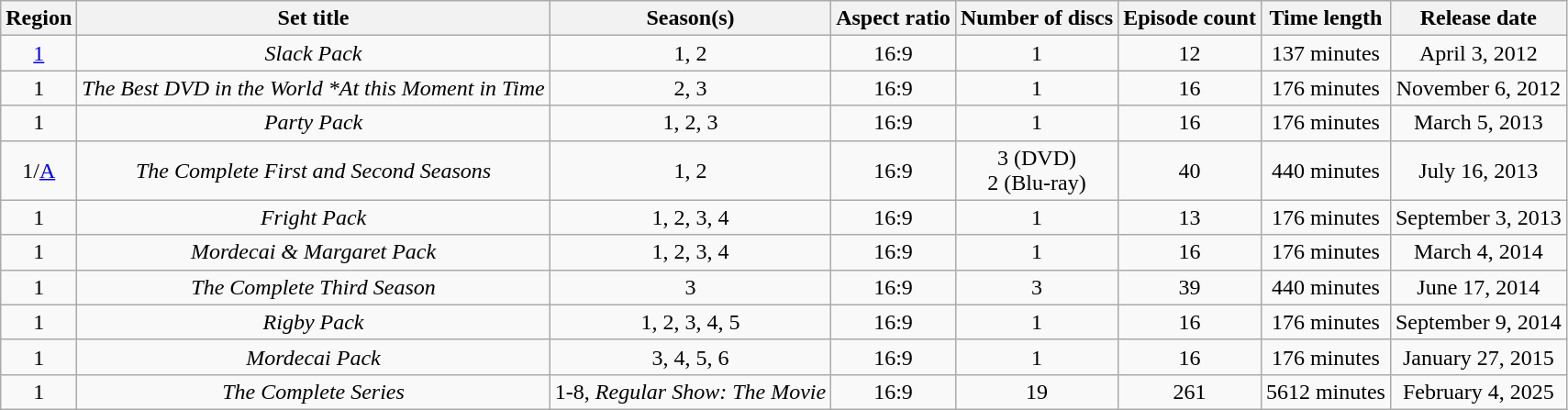<table class="wikitable" style="text-align: center">
<tr>
<th>Region</th>
<th>Set title</th>
<th>Season(s)</th>
<th>Aspect ratio</th>
<th>Number of discs</th>
<th>Episode count</th>
<th>Time length</th>
<th>Release date</th>
</tr>
<tr>
<td><a href='#'>1</a></td>
<td><em>Slack Pack</em></td>
<td>1, 2</td>
<td>16:9</td>
<td>1</td>
<td>12</td>
<td>137 minutes</td>
<td>April 3, 2012</td>
</tr>
<tr>
<td>1</td>
<td><em>The Best DVD in the World *At this Moment in Time</em></td>
<td>2, 3</td>
<td>16:9</td>
<td>1</td>
<td>16</td>
<td>176 minutes</td>
<td>November 6, 2012</td>
</tr>
<tr>
<td>1</td>
<td><em>Party Pack</em></td>
<td>1, 2, 3</td>
<td>16:9</td>
<td>1</td>
<td>16</td>
<td>176 minutes</td>
<td>March 5, 2013</td>
</tr>
<tr>
<td>1/<a href='#'>A</a></td>
<td><em>The Complete First and Second Seasons</em></td>
<td>1, 2</td>
<td>16:9</td>
<td>3 (DVD)<br>2 (Blu-ray)</td>
<td>40</td>
<td>440 minutes</td>
<td>July 16, 2013</td>
</tr>
<tr>
<td>1</td>
<td><em>Fright Pack</em></td>
<td>1, 2, 3, 4</td>
<td>16:9</td>
<td>1</td>
<td>13</td>
<td>176 minutes</td>
<td>September 3, 2013</td>
</tr>
<tr>
<td>1</td>
<td><em>Mordecai & Margaret Pack</em></td>
<td>1, 2, 3, 4</td>
<td>16:9</td>
<td>1</td>
<td>16</td>
<td>176 minutes</td>
<td>March 4, 2014</td>
</tr>
<tr>
<td>1</td>
<td><em>The Complete Third Season</em></td>
<td>3</td>
<td>16:9</td>
<td>3</td>
<td>39</td>
<td>440 minutes</td>
<td>June 17, 2014</td>
</tr>
<tr>
<td>1</td>
<td><em>Rigby Pack</em></td>
<td>1, 2, 3, 4, 5</td>
<td>16:9</td>
<td>1</td>
<td>16</td>
<td>176 minutes</td>
<td>September 9, 2014</td>
</tr>
<tr>
<td>1</td>
<td><em>Mordecai Pack</em></td>
<td>3, 4, 5, 6</td>
<td>16:9</td>
<td>1</td>
<td>16</td>
<td>176 minutes</td>
<td>January 27, 2015</td>
</tr>
<tr>
<td>1</td>
<td><em>The Complete Series</em></td>
<td>1-8, <em>Regular Show: The Movie</em></td>
<td>16:9</td>
<td>19</td>
<td>261</td>
<td>5612 minutes</td>
<td>February 4, 2025</td>
</tr>
</table>
